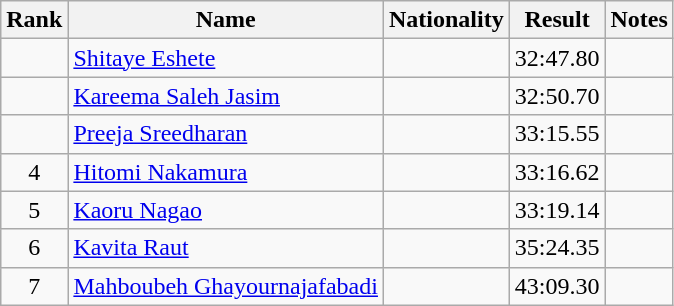<table class="wikitable sortable" style="text-align:center">
<tr>
<th>Rank</th>
<th>Name</th>
<th>Nationality</th>
<th>Result</th>
<th>Notes</th>
</tr>
<tr>
<td></td>
<td align=left><a href='#'>Shitaye Eshete</a></td>
<td align=left></td>
<td>32:47.80</td>
<td></td>
</tr>
<tr>
<td></td>
<td align=left><a href='#'>Kareema Saleh Jasim</a></td>
<td align=left></td>
<td>32:50.70</td>
<td></td>
</tr>
<tr>
<td></td>
<td align=left><a href='#'>Preeja Sreedharan</a></td>
<td align=left></td>
<td>33:15.55</td>
<td></td>
</tr>
<tr>
<td>4</td>
<td align=left><a href='#'>Hitomi Nakamura</a></td>
<td align=left></td>
<td>33:16.62</td>
<td></td>
</tr>
<tr>
<td>5</td>
<td align=left><a href='#'>Kaoru Nagao</a></td>
<td align=left></td>
<td>33:19.14</td>
<td></td>
</tr>
<tr>
<td>6</td>
<td align=left><a href='#'>Kavita Raut</a></td>
<td align=left></td>
<td>35:24.35</td>
<td></td>
</tr>
<tr>
<td>7</td>
<td align=left><a href='#'>Mahboubeh Ghayournajafabadi</a></td>
<td align=left></td>
<td>43:09.30</td>
<td></td>
</tr>
</table>
